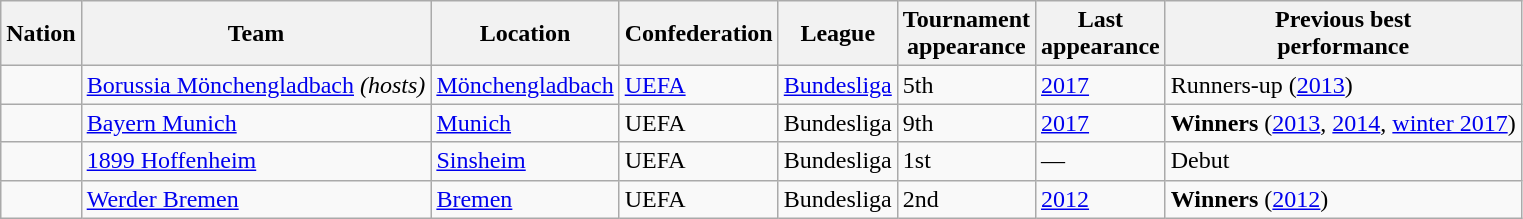<table class="wikitable sortable">
<tr>
<th>Nation</th>
<th>Team</th>
<th>Location</th>
<th>Confederation</th>
<th>League</th>
<th>Tournament<br>appearance</th>
<th>Last<br>appearance</th>
<th>Previous best<br>performance</th>
</tr>
<tr>
<td></td>
<td><a href='#'>Borussia Mönchengladbach</a> <em>(hosts)</em></td>
<td><a href='#'>Mönchengladbach</a></td>
<td><a href='#'>UEFA</a></td>
<td><a href='#'>Bundesliga</a></td>
<td>5th</td>
<td><a href='#'>2017</a></td>
<td>Runners-up (<a href='#'>2013</a>)</td>
</tr>
<tr>
<td></td>
<td><a href='#'>Bayern Munich</a></td>
<td><a href='#'>Munich</a></td>
<td>UEFA</td>
<td>Bundesliga</td>
<td>9th</td>
<td><a href='#'>2017</a></td>
<td><strong>Winners</strong> (<a href='#'>2013</a>, <a href='#'>2014</a>, <a href='#'>winter 2017</a>)</td>
</tr>
<tr>
<td></td>
<td><a href='#'>1899 Hoffenheim</a></td>
<td><a href='#'>Sinsheim</a></td>
<td>UEFA</td>
<td>Bundesliga</td>
<td>1st</td>
<td>—</td>
<td>Debut</td>
</tr>
<tr>
<td></td>
<td><a href='#'>Werder Bremen</a></td>
<td><a href='#'>Bremen</a></td>
<td>UEFA</td>
<td>Bundesliga</td>
<td>2nd</td>
<td><a href='#'>2012</a></td>
<td><strong>Winners</strong> (<a href='#'>2012</a>)</td>
</tr>
</table>
